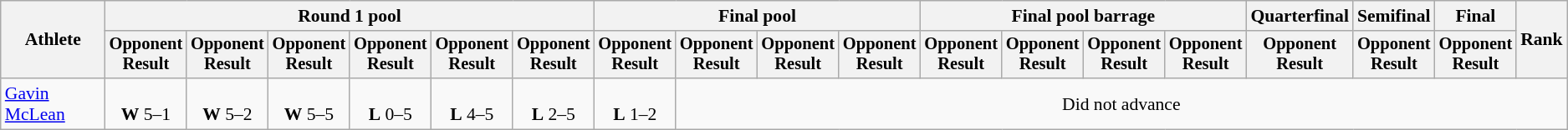<table class=wikitable style="font-size:90%;text-align:center">
<tr>
<th rowspan=2>Athlete</th>
<th colspan=6>Round 1 pool</th>
<th colspan=4>Final pool</th>
<th colspan=4>Final pool barrage</th>
<th>Quarterfinal</th>
<th>Semifinal</th>
<th>Final</th>
<th rowspan=2>Rank</th>
</tr>
<tr style="font-size:95%">
<th>Opponent<br>Result</th>
<th>Opponent<br>Result</th>
<th>Opponent<br>Result</th>
<th>Opponent<br>Result</th>
<th>Opponent<br>Result</th>
<th>Opponent<br>Result</th>
<th>Opponent<br>Result</th>
<th>Opponent<br>Result</th>
<th>Opponent<br>Result</th>
<th>Opponent<br>Result</th>
<th>Opponent<br>Result</th>
<th>Opponent<br>Result</th>
<th>Opponent<br>Result</th>
<th>Opponent<br>Result</th>
<th>Opponent<br>Result</th>
<th>Opponent<br>Result</th>
<th>Opponent<br>Result</th>
</tr>
<tr>
<td align=left><a href='#'>Gavin McLean</a></td>
<td><br><strong>W</strong> 5–1</td>
<td><br><strong>W</strong> 5–2</td>
<td><br><strong>W</strong> 5–5</td>
<td><br><strong>L</strong> 0–5</td>
<td><br><strong>L</strong> 4–5</td>
<td><br><strong>L</strong> 2–5</td>
<td><br><strong>L</strong> 1–2</td>
<td colspan=11>Did not advance</td>
</tr>
</table>
